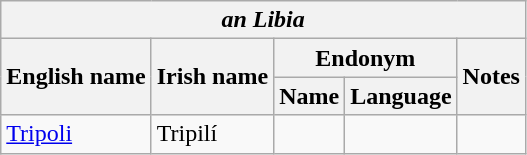<table class="wikitable sortable">
<tr>
<th colspan="5"> <em>an Libia</em></th>
</tr>
<tr>
<th rowspan="2">English name</th>
<th rowspan="2">Irish name</th>
<th colspan="2">Endonym</th>
<th rowspan="2">Notes</th>
</tr>
<tr>
<th>Name</th>
<th>Language</th>
</tr>
<tr>
<td><a href='#'>Tripoli</a></td>
<td>Tripilí</td>
<td></td>
<td></td>
<td></td>
</tr>
</table>
